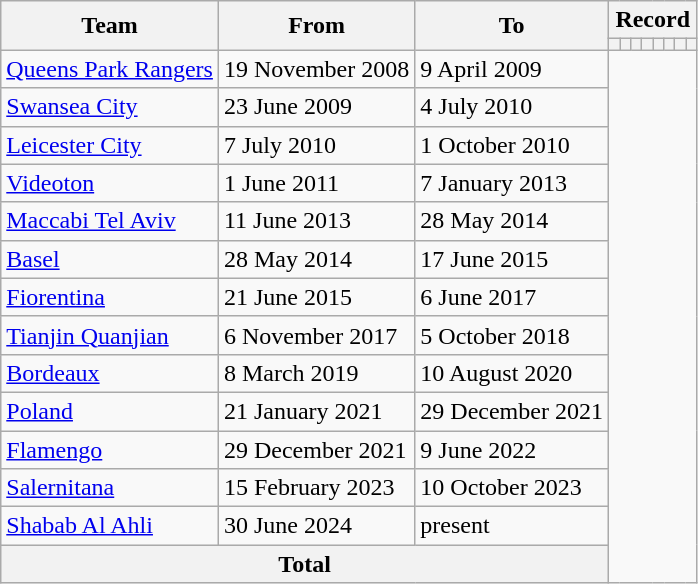<table class=wikitable style="text-align: center">
<tr>
<th rowspan=2>Team</th>
<th rowspan=2>From</th>
<th rowspan=2>To</th>
<th colspan=8>Record</th>
</tr>
<tr>
<th></th>
<th></th>
<th></th>
<th></th>
<th></th>
<th></th>
<th></th>
<th></th>
</tr>
<tr>
<td align=left><a href='#'>Queens Park Rangers</a></td>
<td align=left>19 November 2008</td>
<td align=left>9 April 2009<br></td>
</tr>
<tr>
<td align=left><a href='#'>Swansea City</a></td>
<td align=left>23 June 2009</td>
<td align=left>4 July 2010<br></td>
</tr>
<tr>
<td align=left><a href='#'>Leicester City</a></td>
<td align=left>7 July 2010</td>
<td align=left>1 October 2010<br></td>
</tr>
<tr>
<td align=left><a href='#'>Videoton</a></td>
<td align=left>1 June 2011</td>
<td align=left>7 January 2013<br></td>
</tr>
<tr>
<td align=left><a href='#'>Maccabi Tel Aviv</a></td>
<td align=left>11 June 2013</td>
<td align=left>28 May 2014<br></td>
</tr>
<tr>
<td align=left><a href='#'>Basel</a></td>
<td align=left>28 May 2014</td>
<td align=left>17 June 2015<br></td>
</tr>
<tr>
<td align=left><a href='#'>Fiorentina</a></td>
<td align=left>21 June 2015</td>
<td align=left>6 June 2017<br></td>
</tr>
<tr>
<td align=left><a href='#'>Tianjin Quanjian</a></td>
<td align=left>6 November 2017</td>
<td align=left>5 October 2018<br></td>
</tr>
<tr>
<td align=left><a href='#'>Bordeaux</a></td>
<td align=left>8 March 2019</td>
<td align=left>10 August 2020<br></td>
</tr>
<tr>
<td align=left><a href='#'>Poland</a></td>
<td align=left>21 January 2021</td>
<td align=left>29 December 2021<br></td>
</tr>
<tr>
<td align=left><a href='#'>Flamengo</a></td>
<td align=left>29 December 2021</td>
<td align=left>9 June 2022<br></td>
</tr>
<tr>
<td align=left><a href='#'>Salernitana</a></td>
<td align=left>15 February 2023</td>
<td align=left>10 October 2023<br></td>
</tr>
<tr>
<td align=left><a href='#'>Shabab Al Ahli</a></td>
<td align=left>30 June 2024</td>
<td align=left>present<br></td>
</tr>
<tr>
<th colspan=3>Total<br></th>
</tr>
</table>
